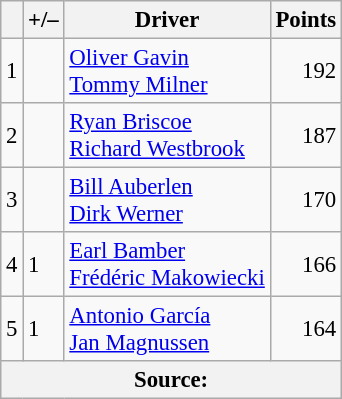<table class="wikitable" style="font-size: 95%;">
<tr>
<th scope="col"></th>
<th scope="col">+/–</th>
<th scope="col">Driver</th>
<th scope="col">Points</th>
</tr>
<tr>
<td align=center>1</td>
<td align="left"></td>
<td> <a href='#'>Oliver Gavin</a><br> <a href='#'>Tommy Milner</a></td>
<td align=right>192</td>
</tr>
<tr>
<td align=center>2</td>
<td align="left"></td>
<td> <a href='#'>Ryan Briscoe</a><br> <a href='#'>Richard Westbrook</a></td>
<td align=right>187</td>
</tr>
<tr>
<td align=center>3</td>
<td align="left"></td>
<td> <a href='#'>Bill Auberlen</a><br> <a href='#'>Dirk Werner</a></td>
<td align=right>170</td>
</tr>
<tr>
<td align=center>4</td>
<td align="left"> 1</td>
<td> <a href='#'>Earl Bamber</a><br> <a href='#'>Frédéric Makowiecki</a></td>
<td align=right>166</td>
</tr>
<tr>
<td align=center>5</td>
<td align="left"> 1</td>
<td> <a href='#'>Antonio García</a><br> <a href='#'>Jan Magnussen</a></td>
<td align=right>164</td>
</tr>
<tr>
<th colspan=5>Source:</th>
</tr>
</table>
